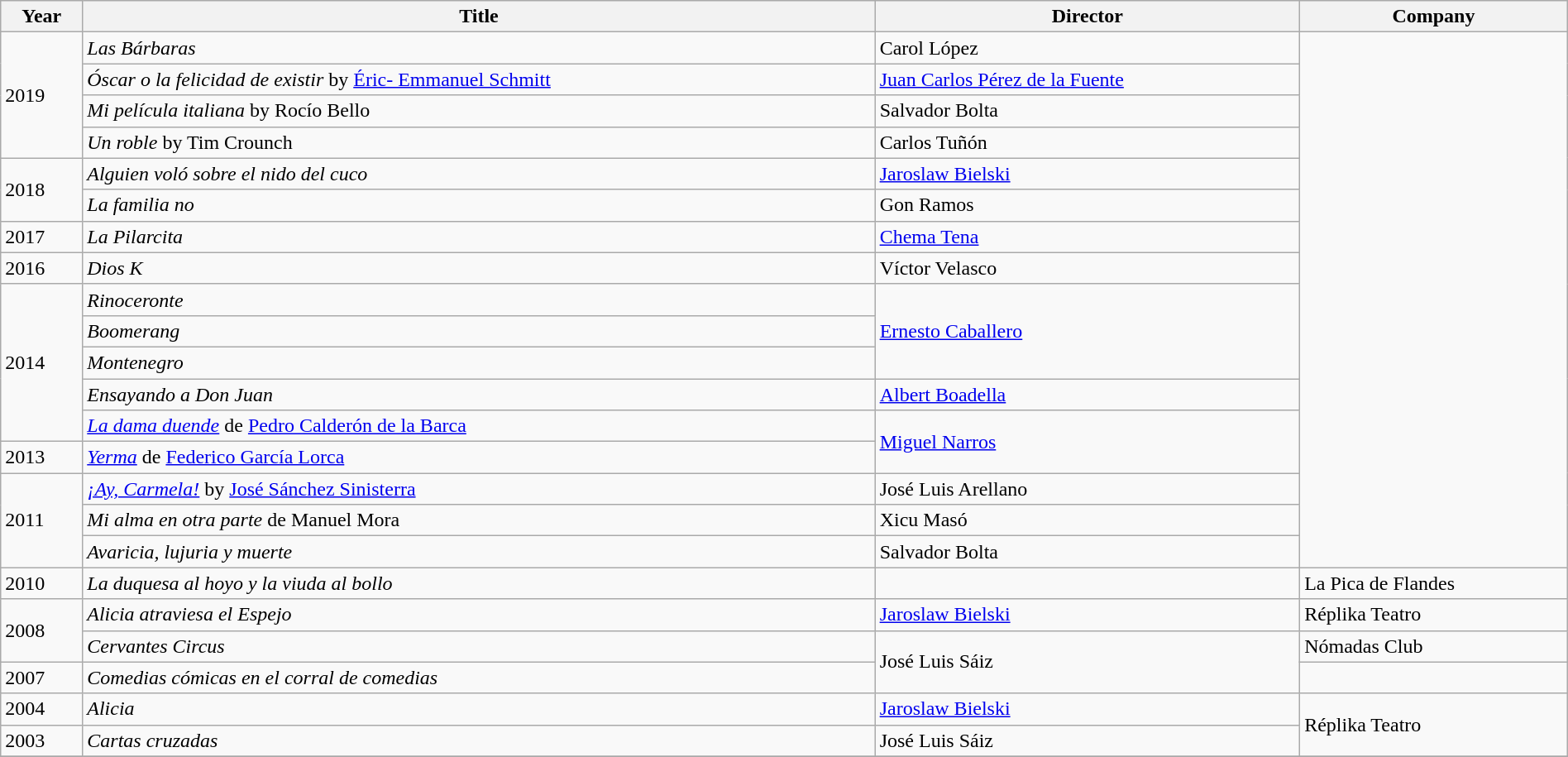<table class="wikitable sortable" style="width:100%" id="drama">
<tr>
<th>Year</th>
<th>Title</th>
<th>Director</th>
<th>Company</th>
</tr>
<tr>
<td rowspan="4">2019</td>
<td><em>Las Bárbaras</em></td>
<td>Carol López</td>
</tr>
<tr>
<td><em>Óscar o la felicidad de existir</em> by <a href='#'>Éric- Emmanuel Schmitt</a></td>
<td><a href='#'>Juan Carlos Pérez de la Fuente</a></td>
</tr>
<tr>
<td><em>Mi película italiana</em> by Rocío Bello</td>
<td>Salvador Bolta</td>
</tr>
<tr>
<td><em>Un roble</em> by Tim Crounch</td>
<td>Carlos Tuñón</td>
</tr>
<tr>
<td rowspan="2">2018</td>
<td><em>Alguien voló sobre el nido del cuco</em></td>
<td><a href='#'>Jaroslaw Bielski</a></td>
</tr>
<tr>
<td><em>La familia no</em></td>
<td>Gon Ramos</td>
</tr>
<tr>
<td>2017</td>
<td><em>La Pilarcita</em></td>
<td><a href='#'>Chema Tena</a></td>
</tr>
<tr>
<td>2016</td>
<td><em>Dios K</em></td>
<td>Víctor Velasco</td>
</tr>
<tr>
<td rowspan="5">2014</td>
<td><em>Rinoceronte</em></td>
<td rowspan="3"><a href='#'>Ernesto Caballero</a></td>
</tr>
<tr>
<td><em>Boomerang</em></td>
</tr>
<tr>
<td><em>Montenegro</em></td>
</tr>
<tr>
<td><em>Ensayando a Don Juan</em></td>
<td><a href='#'>Albert Boadella</a></td>
</tr>
<tr>
<td><em><a href='#'>La dama duende</a></em> de <a href='#'>Pedro Calderón de la Barca</a></td>
<td rowspan="2"><a href='#'>Miguel Narros</a></td>
</tr>
<tr>
<td>2013</td>
<td><em><a href='#'>Yerma</a></em> de <a href='#'>Federico García Lorca</a></td>
</tr>
<tr>
<td rowspan="3">2011</td>
<td><a href='#'><em>¡Ay, Carmela!</em></a> by <a href='#'>José Sánchez Sinisterra</a></td>
<td>José Luis Arellano</td>
</tr>
<tr>
<td><em>Mi alma en otra parte</em> de Manuel Mora</td>
<td>Xicu Masó</td>
</tr>
<tr>
<td><em>Avaricia, lujuria y muerte</em></td>
<td>Salvador Bolta</td>
</tr>
<tr>
<td>2010</td>
<td><em>La duquesa al hoyo y la viuda al bollo</em></td>
<td></td>
<td>La Pica de Flandes</td>
</tr>
<tr>
<td rowspan="2">2008</td>
<td><em>Alicia atraviesa el Espejo</em></td>
<td><a href='#'>Jaroslaw Bielski</a></td>
<td>Réplika Teatro</td>
</tr>
<tr>
<td><em>Cervantes Circus</em></td>
<td rowspan="2">José Luis Sáiz</td>
<td>Nómadas Club</td>
</tr>
<tr>
<td>2007</td>
<td><em>Comedias cómicas en el corral de comedias</em></td>
</tr>
<tr>
<td>2004</td>
<td><em>Alicia</em></td>
<td><a href='#'>Jaroslaw Bielski</a></td>
<td rowspan="2">Réplika Teatro</td>
</tr>
<tr>
<td>2003</td>
<td><em>Cartas cruzadas</em></td>
<td>José Luis Sáiz</td>
</tr>
<tr>
</tr>
</table>
